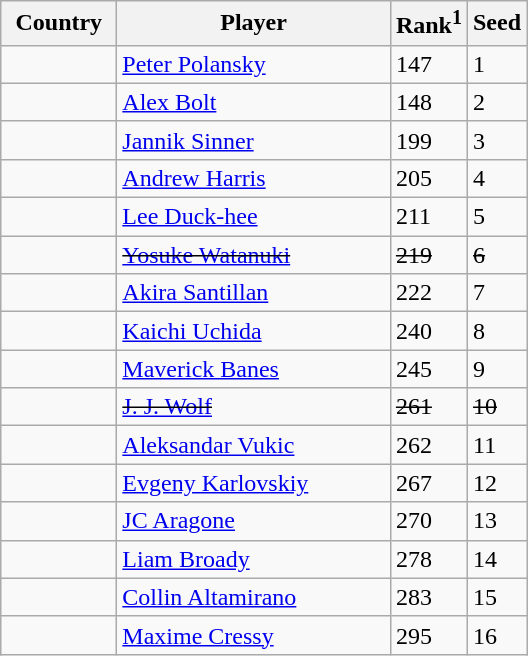<table class="sortable wikitable">
<tr>
<th width="70">Country</th>
<th width="175">Player</th>
<th>Rank<sup>1</sup></th>
<th>Seed</th>
</tr>
<tr>
<td></td>
<td><a href='#'>Peter Polansky</a></td>
<td>147</td>
<td>1</td>
</tr>
<tr>
<td></td>
<td><a href='#'>Alex Bolt</a></td>
<td>148</td>
<td>2</td>
</tr>
<tr>
<td></td>
<td><a href='#'>Jannik Sinner</a></td>
<td>199</td>
<td>3</td>
</tr>
<tr>
<td></td>
<td><a href='#'>Andrew Harris</a></td>
<td>205</td>
<td>4</td>
</tr>
<tr>
<td></td>
<td><a href='#'>Lee Duck-hee</a></td>
<td>211</td>
<td>5</td>
</tr>
<tr>
<td><s></s></td>
<td><s><a href='#'>Yosuke Watanuki</a></s></td>
<td><s>219</s></td>
<td><s>6</s></td>
</tr>
<tr>
<td></td>
<td><a href='#'>Akira Santillan</a></td>
<td>222</td>
<td>7</td>
</tr>
<tr>
<td></td>
<td><a href='#'>Kaichi Uchida</a></td>
<td>240</td>
<td>8</td>
</tr>
<tr>
<td></td>
<td><a href='#'>Maverick Banes</a></td>
<td>245</td>
<td>9</td>
</tr>
<tr>
<td><s></s></td>
<td><s><a href='#'>J. J. Wolf</a></s></td>
<td><s>261</s></td>
<td><s>10</s></td>
</tr>
<tr>
<td></td>
<td><a href='#'>Aleksandar Vukic</a></td>
<td>262</td>
<td>11</td>
</tr>
<tr>
<td></td>
<td><a href='#'>Evgeny Karlovskiy</a></td>
<td>267</td>
<td>12</td>
</tr>
<tr>
<td></td>
<td><a href='#'>JC Aragone</a></td>
<td>270</td>
<td>13</td>
</tr>
<tr>
<td></td>
<td><a href='#'>Liam Broady</a></td>
<td>278</td>
<td>14</td>
</tr>
<tr>
<td></td>
<td><a href='#'>Collin Altamirano</a></td>
<td>283</td>
<td>15</td>
</tr>
<tr>
<td></td>
<td><a href='#'>Maxime Cressy</a></td>
<td>295</td>
<td>16</td>
</tr>
</table>
